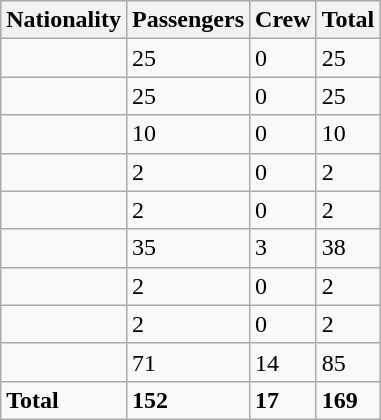<table class="wikitable sortable">
<tr style="background:#ccf;">
<th>Nationality</th>
<th>Passengers</th>
<th>Crew</th>
<th>Total</th>
</tr>
<tr valign=top>
<td></td>
<td>25</td>
<td>0</td>
<td>25</td>
</tr>
<tr valign=top>
<td></td>
<td>25</td>
<td>0</td>
<td>25</td>
</tr>
<tr valign=top>
<td></td>
<td>10</td>
<td>0</td>
<td>10</td>
</tr>
<tr valign=top>
<td></td>
<td>2</td>
<td>0</td>
<td>2</td>
</tr>
<tr valign=top>
<td></td>
<td>2</td>
<td>0</td>
<td>2</td>
</tr>
<tr valign=top>
<td></td>
<td>35</td>
<td>3</td>
<td>38</td>
</tr>
<tr valign=top>
<td></td>
<td>2</td>
<td>0</td>
<td>2</td>
</tr>
<tr valign=top>
<td></td>
<td>2</td>
<td>0</td>
<td>2</td>
</tr>
<tr valign=top>
<td></td>
<td>71</td>
<td>14</td>
<td>85</td>
</tr>
<tr valign=top>
<td><strong>Total</strong></td>
<td><strong>152</strong></td>
<td><strong>17</strong></td>
<td><strong>169</strong></td>
</tr>
</table>
